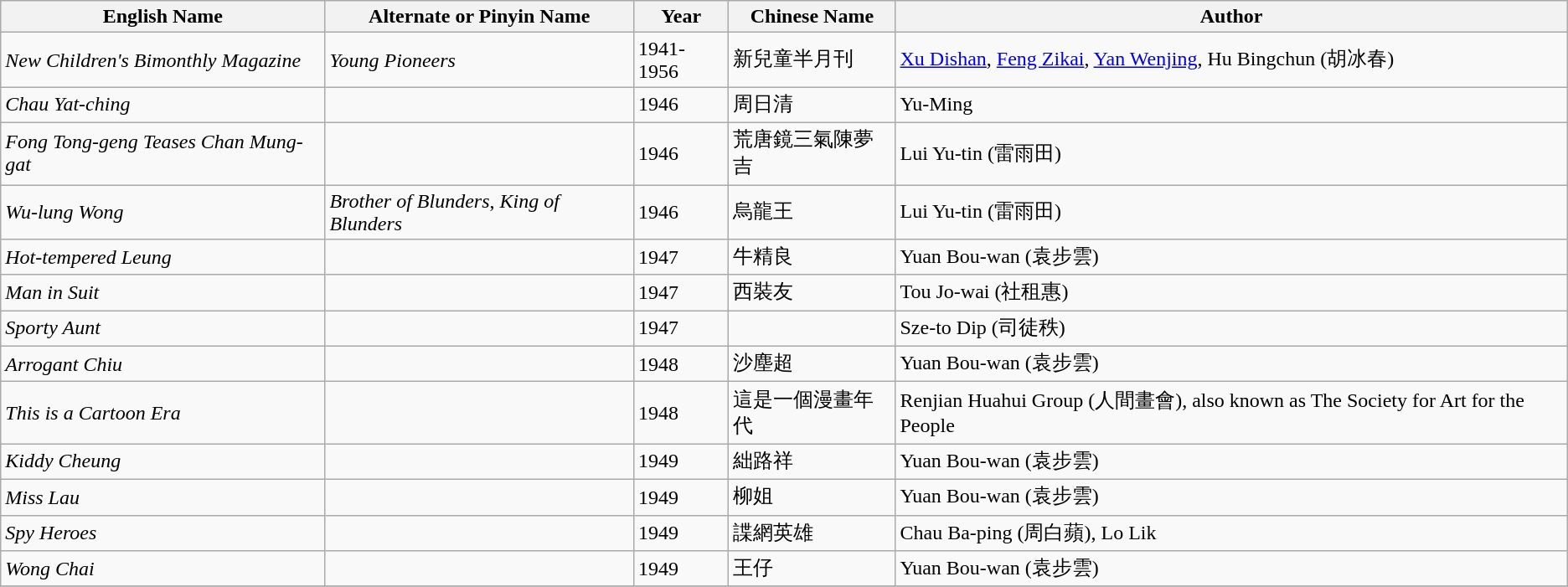<table class="wikitable">
<tr>
<th>English Name</th>
<th>Alternate or Pinyin Name</th>
<th>Year</th>
<th>Chinese Name</th>
<th>Author</th>
</tr>
<tr>
<td><em>New Children's Bimonthly Magazine</em></td>
<td><em>Young Pioneers</em></td>
<td>1941-1956</td>
<td>新兒童半月刊</td>
<td><a href='#'>Xu Dishan</a>, <a href='#'>Feng Zikai</a>, <a href='#'>Yan Wenjing</a>, Hu Bingchun (胡冰春)</td>
</tr>
<tr>
<td><em>Chau Yat-ching</em></td>
<td></td>
<td>1946</td>
<td>周日清</td>
<td>Yu-Ming</td>
</tr>
<tr>
<td><em>Fong Tong-geng Teases Chan Mung-gat</em></td>
<td></td>
<td>1946</td>
<td>荒唐鏡三氣陳夢吉</td>
<td>Lui Yu-tin (雷雨田)</td>
</tr>
<tr>
<td><em>Wu-lung Wong</em></td>
<td><em>Brother of Blunders</em>, <em>King of Blunders</em></td>
<td>1946</td>
<td>烏龍王</td>
<td>Lui Yu-tin (雷雨田)</td>
</tr>
<tr>
<td><em>Hot-tempered Leung</em></td>
<td></td>
<td>1947</td>
<td>牛精良</td>
<td>Yuan Bou-wan (袁步雲)</td>
</tr>
<tr>
<td><em>Man in Suit</em></td>
<td></td>
<td>1947</td>
<td>西裝友</td>
<td>Tou Jo-wai (社租惠)</td>
</tr>
<tr>
<td><em>Sporty Aunt</em></td>
<td></td>
<td>1947</td>
<td></td>
<td>Sze-to Dip (司徒秩)</td>
</tr>
<tr>
<td><em>Arrogant Chiu</em></td>
<td></td>
<td>1948</td>
<td>沙塵超</td>
<td>Yuan Bou-wan (袁步雲)</td>
</tr>
<tr>
<td><em>This is a Cartoon Era</em></td>
<td></td>
<td>1948</td>
<td>這是一個漫畫年代</td>
<td>Renjian Huahui Group (人間畫會), also known as The Society for Art for the People</td>
</tr>
<tr>
<td><em>Kiddy Cheung</em></td>
<td></td>
<td>1949</td>
<td>絀路祥</td>
<td>Yuan Bou-wan (袁步雲)</td>
</tr>
<tr>
<td><em>Miss Lau</em></td>
<td></td>
<td>1949</td>
<td>柳姐</td>
<td>Yuan Bou-wan (袁步雲)</td>
</tr>
<tr>
<td><em>Spy Heroes</em></td>
<td></td>
<td>1949</td>
<td>諜網英雄</td>
<td>Chau Ba-ping (周白蘋), Lo Lik</td>
</tr>
<tr>
<td><em>Wong Chai</em></td>
<td></td>
<td>1949</td>
<td>王仔</td>
<td>Yuan Bou-wan (袁步雲)</td>
</tr>
<tr>
</tr>
</table>
